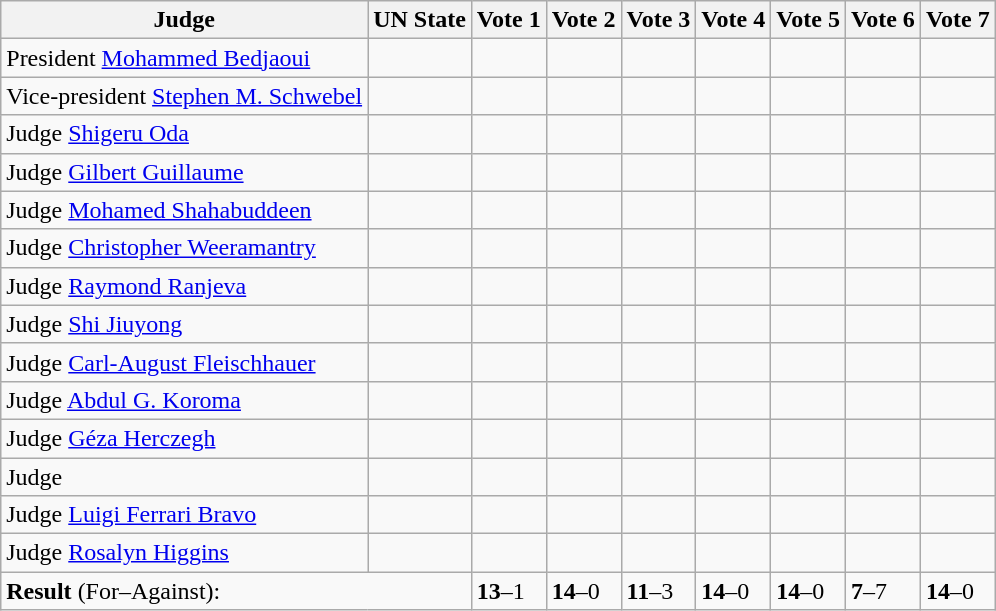<table class="wikitable">
<tr>
<th>Judge</th>
<th>UN State</th>
<th>Vote 1</th>
<th>Vote 2</th>
<th>Vote 3</th>
<th>Vote 4</th>
<th>Vote 5</th>
<th>Vote 6</th>
<th>Vote 7</th>
</tr>
<tr>
<td>President <a href='#'>Mohammed Bedjaoui</a></td>
<td></td>
<td></td>
<td></td>
<td></td>
<td></td>
<td></td>
<td></td>
<td></td>
</tr>
<tr>
<td>Vice-president <a href='#'>Stephen M. Schwebel</a></td>
<td></td>
<td></td>
<td></td>
<td></td>
<td></td>
<td></td>
<td></td>
<td></td>
</tr>
<tr>
<td>Judge <a href='#'>Shigeru Oda</a></td>
<td></td>
<td></td>
<td></td>
<td></td>
<td></td>
<td></td>
<td></td>
<td></td>
</tr>
<tr>
<td>Judge <a href='#'>Gilbert Guillaume</a></td>
<td></td>
<td></td>
<td></td>
<td></td>
<td></td>
<td></td>
<td></td>
<td></td>
</tr>
<tr>
<td>Judge <a href='#'>Mohamed Shahabuddeen</a></td>
<td></td>
<td></td>
<td></td>
<td></td>
<td></td>
<td></td>
<td></td>
<td></td>
</tr>
<tr>
<td>Judge <a href='#'>Christopher Weeramantry</a></td>
<td></td>
<td></td>
<td></td>
<td></td>
<td></td>
<td></td>
<td></td>
<td></td>
</tr>
<tr>
<td>Judge <a href='#'>Raymond Ranjeva</a></td>
<td></td>
<td></td>
<td></td>
<td></td>
<td></td>
<td></td>
<td></td>
<td></td>
</tr>
<tr>
<td>Judge <a href='#'>Shi Jiuyong</a></td>
<td></td>
<td></td>
<td></td>
<td></td>
<td></td>
<td></td>
<td></td>
<td></td>
</tr>
<tr>
<td>Judge <a href='#'>Carl-August Fleischhauer</a></td>
<td></td>
<td></td>
<td></td>
<td></td>
<td></td>
<td></td>
<td></td>
<td></td>
</tr>
<tr>
<td>Judge <a href='#'>Abdul G. Koroma</a></td>
<td></td>
<td></td>
<td></td>
<td></td>
<td></td>
<td></td>
<td></td>
<td></td>
</tr>
<tr>
<td>Judge <a href='#'>Géza Herczegh</a></td>
<td></td>
<td></td>
<td></td>
<td></td>
<td></td>
<td></td>
<td></td>
<td></td>
</tr>
<tr>
<td>Judge </td>
<td></td>
<td></td>
<td></td>
<td></td>
<td></td>
<td></td>
<td></td>
<td></td>
</tr>
<tr>
<td>Judge <a href='#'>Luigi Ferrari Bravo</a></td>
<td></td>
<td></td>
<td></td>
<td></td>
<td></td>
<td></td>
<td></td>
<td></td>
</tr>
<tr>
<td>Judge <a href='#'>Rosalyn Higgins</a></td>
<td></td>
<td></td>
<td></td>
<td></td>
<td></td>
<td></td>
<td></td>
<td></td>
</tr>
<tr>
<td colspan="2"><strong>Result</strong> (For–Against):</td>
<td><strong>13</strong>–1</td>
<td><strong>14</strong>–0</td>
<td><strong>11</strong>–3</td>
<td><strong>14</strong>–0</td>
<td><strong>14</strong>–0</td>
<td><strong>7</strong>–7</td>
<td><strong>14</strong>–0</td>
</tr>
</table>
